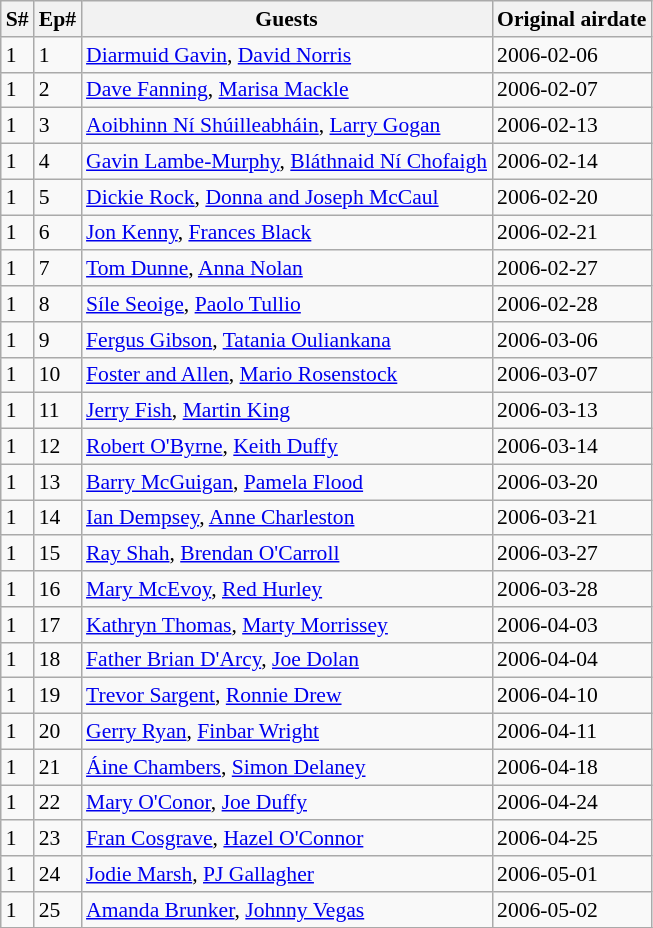<table class="wikitable" style="font-size:90%">
<tr>
<th>S#</th>
<th>Ep#</th>
<th>Guests</th>
<th>Original airdate</th>
</tr>
<tr>
<td>1</td>
<td>1</td>
<td><a href='#'>Diarmuid Gavin</a>, <a href='#'>David Norris</a></td>
<td>2006-02-06</td>
</tr>
<tr>
<td>1</td>
<td>2</td>
<td><a href='#'>Dave Fanning</a>, <a href='#'>Marisa Mackle</a></td>
<td>2006-02-07</td>
</tr>
<tr>
<td>1</td>
<td>3</td>
<td><a href='#'>Aoibhinn Ní Shúilleabháin</a>, <a href='#'>Larry Gogan</a></td>
<td>2006-02-13</td>
</tr>
<tr>
<td>1</td>
<td>4</td>
<td><a href='#'>Gavin Lambe-Murphy</a>, <a href='#'>Bláthnaid Ní Chofaigh</a></td>
<td>2006-02-14</td>
</tr>
<tr>
<td>1</td>
<td>5</td>
<td><a href='#'>Dickie Rock</a>, <a href='#'>Donna and Joseph McCaul</a></td>
<td>2006-02-20</td>
</tr>
<tr>
<td>1</td>
<td>6</td>
<td><a href='#'>Jon Kenny</a>, <a href='#'>Frances Black</a></td>
<td>2006-02-21</td>
</tr>
<tr>
<td>1</td>
<td>7</td>
<td><a href='#'>Tom Dunne</a>, <a href='#'>Anna Nolan</a></td>
<td>2006-02-27</td>
</tr>
<tr>
<td>1</td>
<td>8</td>
<td><a href='#'>Síle Seoige</a>, <a href='#'>Paolo Tullio</a></td>
<td>2006-02-28</td>
</tr>
<tr>
<td>1</td>
<td>9</td>
<td><a href='#'>Fergus Gibson</a>, <a href='#'>Tatania Ouliankana</a></td>
<td>2006-03-06</td>
</tr>
<tr>
<td>1</td>
<td>10</td>
<td><a href='#'>Foster and Allen</a>, <a href='#'>Mario Rosenstock</a></td>
<td>2006-03-07</td>
</tr>
<tr>
<td>1</td>
<td>11</td>
<td><a href='#'>Jerry Fish</a>, <a href='#'>Martin King</a></td>
<td>2006-03-13</td>
</tr>
<tr>
<td>1</td>
<td>12</td>
<td><a href='#'>Robert O'Byrne</a>, <a href='#'>Keith Duffy</a></td>
<td>2006-03-14</td>
</tr>
<tr>
<td>1</td>
<td>13</td>
<td><a href='#'>Barry McGuigan</a>, <a href='#'>Pamela Flood</a></td>
<td>2006-03-20</td>
</tr>
<tr>
<td>1</td>
<td>14</td>
<td><a href='#'>Ian Dempsey</a>, <a href='#'>Anne Charleston</a></td>
<td>2006-03-21</td>
</tr>
<tr>
<td>1</td>
<td>15</td>
<td><a href='#'>Ray Shah</a>, <a href='#'>Brendan O'Carroll</a></td>
<td>2006-03-27</td>
</tr>
<tr>
<td>1</td>
<td>16</td>
<td><a href='#'>Mary McEvoy</a>, <a href='#'>Red Hurley</a></td>
<td>2006-03-28</td>
</tr>
<tr>
<td>1</td>
<td>17</td>
<td><a href='#'>Kathryn Thomas</a>, <a href='#'>Marty Morrissey</a></td>
<td>2006-04-03</td>
</tr>
<tr>
<td>1</td>
<td>18</td>
<td><a href='#'>Father Brian D'Arcy</a>, <a href='#'>Joe Dolan</a></td>
<td>2006-04-04</td>
</tr>
<tr>
<td>1</td>
<td>19</td>
<td><a href='#'>Trevor Sargent</a>, <a href='#'>Ronnie Drew</a></td>
<td>2006-04-10</td>
</tr>
<tr>
<td>1</td>
<td>20</td>
<td><a href='#'>Gerry Ryan</a>, <a href='#'>Finbar Wright</a></td>
<td>2006-04-11</td>
</tr>
<tr>
<td>1</td>
<td>21</td>
<td><a href='#'>Áine Chambers</a>, <a href='#'>Simon Delaney</a></td>
<td>2006-04-18</td>
</tr>
<tr>
<td>1</td>
<td>22</td>
<td><a href='#'>Mary O'Conor</a>, <a href='#'>Joe Duffy</a></td>
<td>2006-04-24</td>
</tr>
<tr>
<td>1</td>
<td>23</td>
<td><a href='#'>Fran Cosgrave</a>, <a href='#'>Hazel O'Connor</a></td>
<td>2006-04-25</td>
</tr>
<tr>
<td>1</td>
<td>24</td>
<td><a href='#'>Jodie Marsh</a>, <a href='#'>PJ Gallagher</a></td>
<td>2006-05-01</td>
</tr>
<tr>
<td>1</td>
<td>25</td>
<td><a href='#'>Amanda Brunker</a>, <a href='#'>Johnny Vegas</a></td>
<td>2006-05-02</td>
</tr>
<tr>
</tr>
</table>
